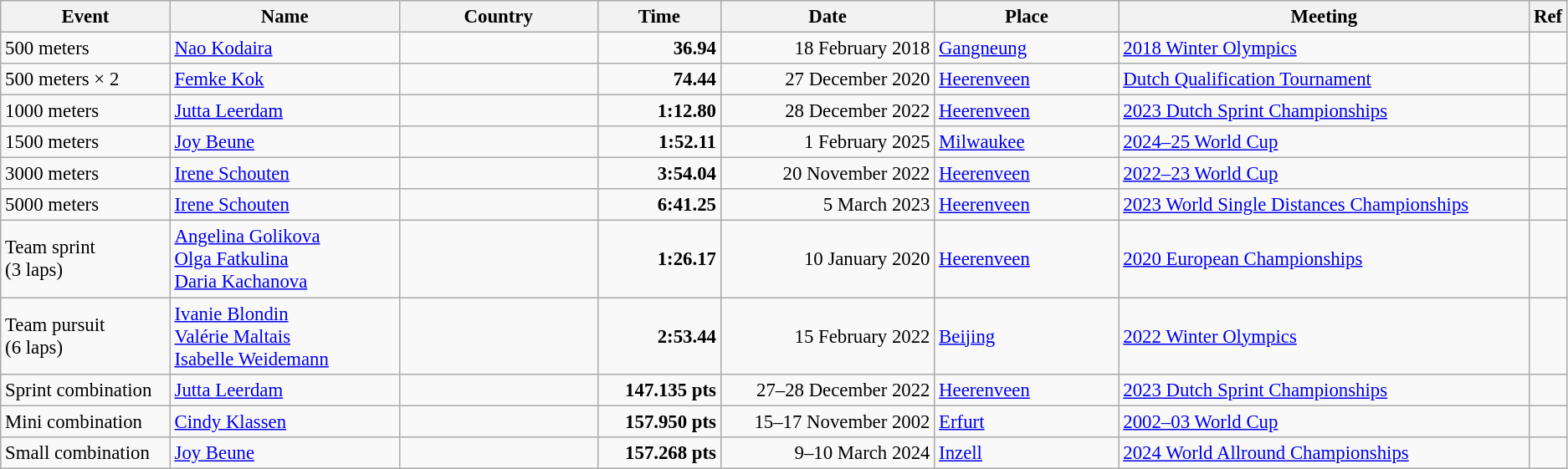<table class="wikitable" style="font-size:95%">
<tr>
<th style="width: 11%;">Event</th>
<th style="width: 15%;">Name</th>
<th style="width: 13%;">Country</th>
<th style="width: 8%;">Time</th>
<th style="width: 14%;">Date</th>
<th style="width: 12%;">Place</th>
<th style="width: 27%;">Meeting</th>
<th style="width: 2%;">Ref</th>
</tr>
<tr>
<td>500 meters</td>
<td><a href='#'>Nao Kodaira</a></td>
<td></td>
<td align=right><strong>36.94</strong></td>
<td align=right>18 February 2018</td>
<td>  <a href='#'>Gangneung</a></td>
<td><a href='#'>2018 Winter Olympics</a></td>
<td></td>
</tr>
<tr>
<td>500 meters × 2</td>
<td><a href='#'>Femke Kok</a></td>
<td></td>
<td align=right><strong>74.44</strong></td>
<td align=right>27 December 2020</td>
<td> <a href='#'>Heerenveen</a></td>
<td><a href='#'>Dutch Qualification Tournament</a></td>
<td></td>
</tr>
<tr>
<td>1000 meters</td>
<td><a href='#'>Jutta Leerdam</a></td>
<td></td>
<td align=right><strong>1:12.80</strong></td>
<td align=right>28 December 2022</td>
<td> <a href='#'>Heerenveen</a></td>
<td><a href='#'>2023 Dutch Sprint Championships</a></td>
<td></td>
</tr>
<tr>
<td>1500 meters</td>
<td><a href='#'>Joy Beune</a></td>
<td></td>
<td align=right><strong>1:52.11</strong></td>
<td align=right>1 February 2025</td>
<td> <a href='#'>Milwaukee</a></td>
<td><a href='#'>2024–25 World Cup</a></td>
<td></td>
</tr>
<tr>
<td>3000 meters</td>
<td><a href='#'>Irene Schouten</a></td>
<td></td>
<td align=right><strong>3:54.04</strong></td>
<td align=right>20 November 2022</td>
<td> <a href='#'>Heerenveen</a></td>
<td><a href='#'>2022–23 World Cup</a></td>
<td></td>
</tr>
<tr>
<td>5000 meters</td>
<td><a href='#'>Irene Schouten</a></td>
<td></td>
<td align=right><strong>6:41.25</strong></td>
<td align=right>5 March 2023</td>
<td> <a href='#'>Heerenveen</a></td>
<td><a href='#'>2023 World Single Distances Championships</a></td>
<td></td>
</tr>
<tr>
<td>Team sprint<br>(3 laps)</td>
<td><a href='#'>Angelina Golikova</a><br><a href='#'>Olga Fatkulina</a><br><a href='#'>Daria Kachanova</a></td>
<td></td>
<td align=right><strong>1:26.17</strong></td>
<td align=right>10 January 2020</td>
<td> <a href='#'>Heerenveen</a></td>
<td><a href='#'>2020 European Championships</a></td>
<td></td>
</tr>
<tr>
<td>Team pursuit<br>(6 laps)</td>
<td><a href='#'>Ivanie Blondin</a><br><a href='#'>Valérie Maltais</a><br><a href='#'>Isabelle Weidemann</a></td>
<td></td>
<td align=right><strong>2:53.44</strong></td>
<td align=right>15 February 2022</td>
<td> <a href='#'>Beijing</a></td>
<td><a href='#'>2022 Winter Olympics</a></td>
<td></td>
</tr>
<tr>
<td>Sprint combination</td>
<td><a href='#'>Jutta Leerdam</a></td>
<td></td>
<td align=right><strong>147.135 pts</strong></td>
<td align=right>27–28 December 2022</td>
<td> <a href='#'>Heerenveen</a></td>
<td><a href='#'>2023 Dutch Sprint Championships</a></td>
<td></td>
</tr>
<tr>
<td>Mini combination</td>
<td><a href='#'>Cindy Klassen</a></td>
<td></td>
<td align=right><strong>157.950 pts</strong></td>
<td align=right>15–17 November 2002</td>
<td> <a href='#'>Erfurt</a></td>
<td><a href='#'>2002–03 World Cup</a></td>
<td></td>
</tr>
<tr>
<td>Small combination</td>
<td><a href='#'>Joy Beune</a></td>
<td></td>
<td align=right><strong>157.268 pts</strong></td>
<td align=right>9–10 March 2024</td>
<td> <a href='#'>Inzell</a></td>
<td><a href='#'>2024 World Allround Championships</a></td>
<td></td>
</tr>
</table>
